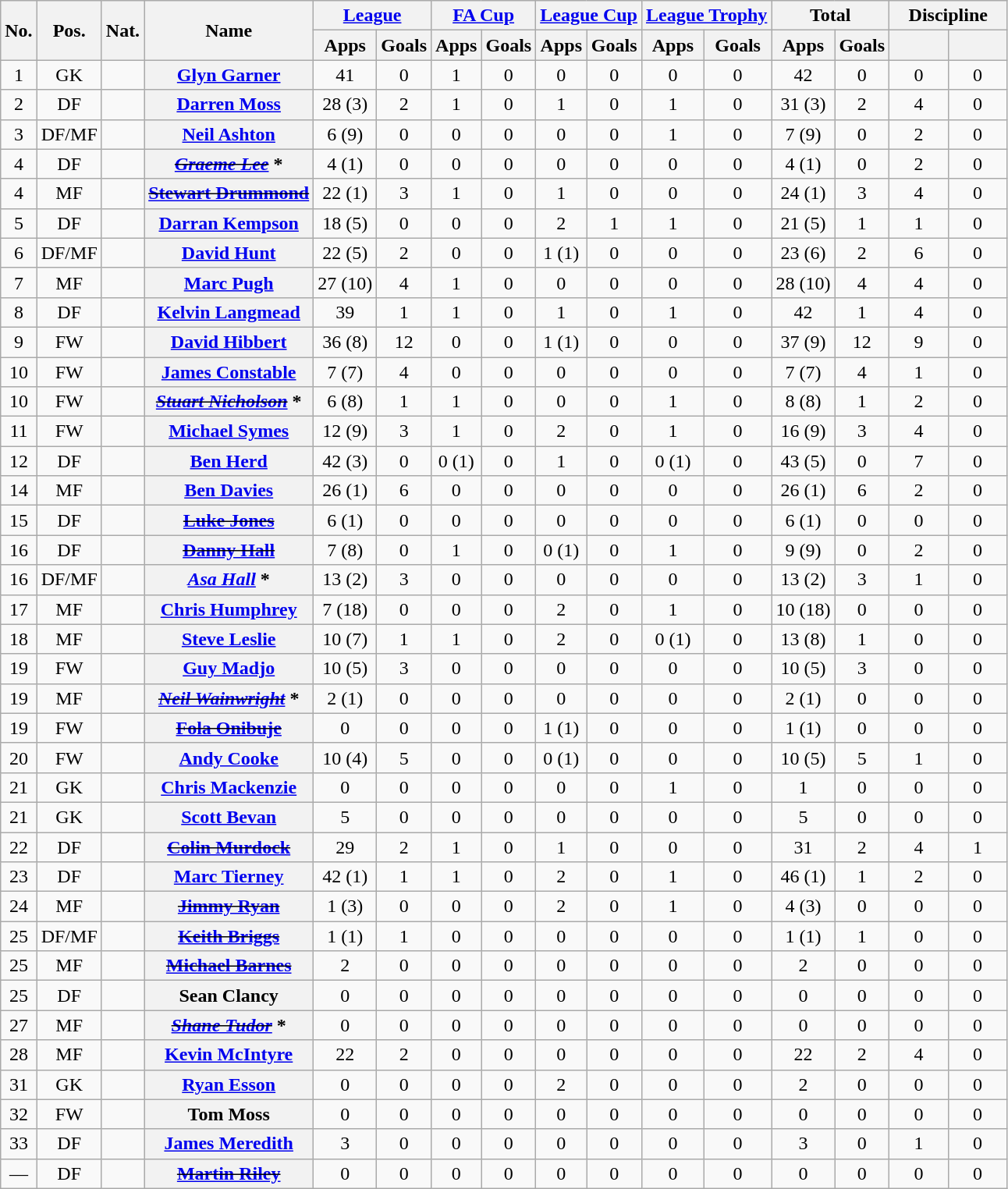<table class="wikitable plainrowheaders" style="text-align:center">
<tr>
<th rowspan=2 scope=col>No.</th>
<th rowspan=2 scope=col>Pos.</th>
<th rowspan=2 scope=col>Nat.</th>
<th rowspan=2 scope=col>Name</th>
<th colspan=2><a href='#'>League</a></th>
<th colspan=2><a href='#'>FA Cup</a></th>
<th colspan=2><a href='#'>League Cup</a></th>
<th colspan=2><a href='#'>League Trophy</a></th>
<th colspan=2>Total</th>
<th colspan=2 width=86>Discipline</th>
</tr>
<tr>
<th scope=col>Apps</th>
<th scope=col>Goals</th>
<th scope=col>Apps</th>
<th scope=col>Goals</th>
<th scope=col>Apps</th>
<th scope=col>Goals</th>
<th scope=col>Apps</th>
<th scope=col>Goals</th>
<th scope=col>Apps</th>
<th scope=col>Goals</th>
<th scope=col width=43></th>
<th scope=col width=43></th>
</tr>
<tr>
<td>1</td>
<td>GK</td>
<td align=left></td>
<th scope=row><a href='#'>Glyn Garner</a></th>
<td>41</td>
<td>0</td>
<td>1</td>
<td>0</td>
<td>0</td>
<td>0</td>
<td>0</td>
<td>0</td>
<td>42</td>
<td>0</td>
<td>0</td>
<td>0</td>
</tr>
<tr>
<td>2</td>
<td>DF</td>
<td align=left></td>
<th scope=row><a href='#'>Darren Moss</a></th>
<td>28 (3)</td>
<td>2</td>
<td>1</td>
<td>0</td>
<td>1</td>
<td>0</td>
<td>1</td>
<td>0</td>
<td>31 (3)</td>
<td>2</td>
<td>4</td>
<td>0</td>
</tr>
<tr>
<td>3</td>
<td>DF/MF</td>
<td align=left></td>
<th scope=row><a href='#'>Neil Ashton</a></th>
<td>6 (9)</td>
<td>0</td>
<td>0</td>
<td>0</td>
<td>0</td>
<td>0</td>
<td>1</td>
<td>0</td>
<td>7 (9)</td>
<td>0</td>
<td>2</td>
<td>0</td>
</tr>
<tr>
<td>4</td>
<td>DF</td>
<td align=left></td>
<th scope=row><s><em><a href='#'>Graeme Lee</a></em></s> * </th>
<td>4 (1)</td>
<td>0</td>
<td>0</td>
<td>0</td>
<td>0</td>
<td>0</td>
<td>0</td>
<td>0</td>
<td>4 (1)</td>
<td>0</td>
<td>2</td>
<td>0</td>
</tr>
<tr>
<td>4</td>
<td>MF</td>
<td align=left></td>
<th scope=row><s><a href='#'>Stewart Drummond</a></s> </th>
<td>22 (1)</td>
<td>3</td>
<td>1</td>
<td>0</td>
<td>1</td>
<td>0</td>
<td>0</td>
<td>0</td>
<td>24 (1)</td>
<td>3</td>
<td>4</td>
<td>0</td>
</tr>
<tr>
<td>5</td>
<td>DF</td>
<td align=left></td>
<th scope=row><a href='#'>Darran Kempson</a></th>
<td>18 (5)</td>
<td>0</td>
<td>0</td>
<td>0</td>
<td>2</td>
<td>1</td>
<td>1</td>
<td>0</td>
<td>21 (5)</td>
<td>1</td>
<td>1</td>
<td>0</td>
</tr>
<tr>
<td>6</td>
<td>DF/MF</td>
<td align=left></td>
<th scope=row><a href='#'>David Hunt</a></th>
<td>22 (5)</td>
<td>2</td>
<td>0</td>
<td>0</td>
<td>1 (1)</td>
<td>0</td>
<td>0</td>
<td>0</td>
<td>23 (6)</td>
<td>2</td>
<td>6</td>
<td>0</td>
</tr>
<tr>
<td>7</td>
<td>MF</td>
<td align=left></td>
<th scope=row><a href='#'>Marc Pugh</a></th>
<td>27 (10)</td>
<td>4</td>
<td>1</td>
<td>0</td>
<td>0</td>
<td>0</td>
<td>0</td>
<td>0</td>
<td>28 (10)</td>
<td>4</td>
<td>4</td>
<td>0</td>
</tr>
<tr>
<td>8</td>
<td>DF</td>
<td align=left></td>
<th scope=row><a href='#'>Kelvin Langmead</a></th>
<td>39</td>
<td>1</td>
<td>1</td>
<td>0</td>
<td>1</td>
<td>0</td>
<td>1</td>
<td>0</td>
<td>42</td>
<td>1</td>
<td>4</td>
<td>0</td>
</tr>
<tr>
<td>9</td>
<td>FW</td>
<td align=left></td>
<th scope=row><a href='#'>David Hibbert</a></th>
<td>36 (8)</td>
<td>12</td>
<td>0</td>
<td>0</td>
<td>1 (1)</td>
<td>0</td>
<td>0</td>
<td>0</td>
<td>37 (9)</td>
<td>12</td>
<td>9</td>
<td>0</td>
</tr>
<tr>
<td>10</td>
<td>FW</td>
<td align=left></td>
<th scope=row><a href='#'>James Constable</a></th>
<td>7 (7)</td>
<td>4</td>
<td>0</td>
<td>0</td>
<td>0</td>
<td>0</td>
<td>0</td>
<td>0</td>
<td>7 (7)</td>
<td>4</td>
<td>1</td>
<td>0</td>
</tr>
<tr>
<td>10</td>
<td>FW</td>
<td align=left></td>
<th scope=row><s><em><a href='#'>Stuart Nicholson</a></em></s> * </th>
<td>6 (8)</td>
<td>1</td>
<td>1</td>
<td>0</td>
<td>0</td>
<td>0</td>
<td>1</td>
<td>0</td>
<td>8 (8)</td>
<td>1</td>
<td>2</td>
<td>0</td>
</tr>
<tr>
<td>11</td>
<td>FW</td>
<td align=left></td>
<th scope=row><a href='#'>Michael Symes</a></th>
<td>12 (9)</td>
<td>3</td>
<td>1</td>
<td>0</td>
<td>2</td>
<td>0</td>
<td>1</td>
<td>0</td>
<td>16 (9)</td>
<td>3</td>
<td>4</td>
<td>0</td>
</tr>
<tr>
<td>12</td>
<td>DF</td>
<td align=left></td>
<th scope=row><a href='#'>Ben Herd</a></th>
<td>42 (3)</td>
<td>0</td>
<td>0 (1)</td>
<td>0</td>
<td>1</td>
<td>0</td>
<td>0 (1)</td>
<td>0</td>
<td>43 (5)</td>
<td>0</td>
<td>7</td>
<td>0</td>
</tr>
<tr>
<td>14</td>
<td>MF</td>
<td align=left></td>
<th scope=row><a href='#'>Ben Davies</a></th>
<td>26 (1)</td>
<td>6</td>
<td>0</td>
<td>0</td>
<td>0</td>
<td>0</td>
<td>0</td>
<td>0</td>
<td>26 (1)</td>
<td>6</td>
<td>2</td>
<td>0</td>
</tr>
<tr>
<td>15</td>
<td>DF</td>
<td align=left></td>
<th scope=row><s><a href='#'>Luke Jones</a></s> </th>
<td>6 (1)</td>
<td>0</td>
<td>0</td>
<td>0</td>
<td>0</td>
<td>0</td>
<td>0</td>
<td>0</td>
<td>6 (1)</td>
<td>0</td>
<td>0</td>
<td>0</td>
</tr>
<tr>
<td>16</td>
<td>DF</td>
<td align=left></td>
<th scope=row><s><a href='#'>Danny Hall</a></s> </th>
<td>7 (8)</td>
<td>0</td>
<td>1</td>
<td>0</td>
<td>0 (1)</td>
<td>0</td>
<td>1</td>
<td>0</td>
<td>9 (9)</td>
<td>0</td>
<td>2</td>
<td>0</td>
</tr>
<tr>
<td>16</td>
<td>DF/MF</td>
<td align=left></td>
<th scope=row><em><a href='#'>Asa Hall</a></em> *</th>
<td>13 (2)</td>
<td>3</td>
<td>0</td>
<td>0</td>
<td>0</td>
<td>0</td>
<td>0</td>
<td>0</td>
<td>13 (2)</td>
<td>3</td>
<td>1</td>
<td>0</td>
</tr>
<tr>
<td>17</td>
<td>MF</td>
<td align=left></td>
<th scope=row><a href='#'>Chris Humphrey</a></th>
<td>7 (18)</td>
<td>0</td>
<td>0</td>
<td>0</td>
<td>2</td>
<td>0</td>
<td>1</td>
<td>0</td>
<td>10 (18)</td>
<td>0</td>
<td>0</td>
<td>0</td>
</tr>
<tr>
<td>18</td>
<td>MF</td>
<td align=left></td>
<th scope=row><a href='#'>Steve Leslie</a></th>
<td>10 (7)</td>
<td>1</td>
<td>1</td>
<td>0</td>
<td>2</td>
<td>0</td>
<td>0 (1)</td>
<td>0</td>
<td>13 (8)</td>
<td>1</td>
<td>0</td>
<td>0</td>
</tr>
<tr>
<td>19</td>
<td>FW</td>
<td align=left></td>
<th scope=row><a href='#'>Guy Madjo</a></th>
<td>10 (5)</td>
<td>3</td>
<td>0</td>
<td>0</td>
<td>0</td>
<td>0</td>
<td>0</td>
<td>0</td>
<td>10 (5)</td>
<td>3</td>
<td>0</td>
<td>0</td>
</tr>
<tr>
<td>19</td>
<td>MF</td>
<td align=left></td>
<th scope=row><s><em><a href='#'>Neil Wainwright</a></em></s> * </th>
<td>2 (1)</td>
<td>0</td>
<td>0</td>
<td>0</td>
<td>0</td>
<td>0</td>
<td>0</td>
<td>0</td>
<td>2 (1)</td>
<td>0</td>
<td>0</td>
<td>0</td>
</tr>
<tr>
<td>19</td>
<td>FW</td>
<td align=left></td>
<th scope=row><s><a href='#'>Fola Onibuje</a></s> </th>
<td>0</td>
<td>0</td>
<td>0</td>
<td>0</td>
<td>1 (1)</td>
<td>0</td>
<td>0</td>
<td>0</td>
<td>1 (1)</td>
<td>0</td>
<td>0</td>
<td>0</td>
</tr>
<tr>
<td>20</td>
<td>FW</td>
<td align=left></td>
<th scope=row><a href='#'>Andy Cooke</a></th>
<td>10 (4)</td>
<td>5</td>
<td>0</td>
<td>0</td>
<td>0 (1)</td>
<td>0</td>
<td>0</td>
<td>0</td>
<td>10 (5)</td>
<td>5</td>
<td>1</td>
<td>0</td>
</tr>
<tr>
<td>21</td>
<td>GK</td>
<td align=left></td>
<th scope=row><a href='#'>Chris Mackenzie</a></th>
<td>0</td>
<td>0</td>
<td>0</td>
<td>0</td>
<td>0</td>
<td>0</td>
<td>1</td>
<td>0</td>
<td>1</td>
<td>0</td>
<td>0</td>
<td>0</td>
</tr>
<tr>
<td>21</td>
<td>GK</td>
<td align=left></td>
<th scope=row><a href='#'>Scott Bevan</a></th>
<td>5</td>
<td>0</td>
<td>0</td>
<td>0</td>
<td>0</td>
<td>0</td>
<td>0</td>
<td>0</td>
<td>5</td>
<td>0</td>
<td>0</td>
<td>0</td>
</tr>
<tr>
<td>22</td>
<td>DF</td>
<td align=left></td>
<th scope=row><s><a href='#'>Colin Murdock</a></s> </th>
<td>29</td>
<td>2</td>
<td>1</td>
<td>0</td>
<td>1</td>
<td>0</td>
<td>0</td>
<td>0</td>
<td>31</td>
<td>2</td>
<td>4</td>
<td>1</td>
</tr>
<tr>
<td>23</td>
<td>DF</td>
<td align=left></td>
<th scope=row><a href='#'>Marc Tierney</a></th>
<td>42 (1)</td>
<td>1</td>
<td>1</td>
<td>0</td>
<td>2</td>
<td>0</td>
<td>1</td>
<td>0</td>
<td>46 (1)</td>
<td>1</td>
<td>2</td>
<td>0</td>
</tr>
<tr>
<td>24</td>
<td>MF</td>
<td align=left></td>
<th scope=row><s><a href='#'>Jimmy Ryan</a></s> </th>
<td>1 (3)</td>
<td>0</td>
<td>0</td>
<td>0</td>
<td>2</td>
<td>0</td>
<td>1</td>
<td>0</td>
<td>4 (3)</td>
<td>0</td>
<td>0</td>
<td>0</td>
</tr>
<tr>
<td>25</td>
<td>DF/MF</td>
<td align=left></td>
<th scope=row><s><a href='#'>Keith Briggs</a></s> </th>
<td>1 (1)</td>
<td>1</td>
<td>0</td>
<td>0</td>
<td>0</td>
<td>0</td>
<td>0</td>
<td>0</td>
<td>1 (1)</td>
<td>1</td>
<td>0</td>
<td>0</td>
</tr>
<tr>
<td>25</td>
<td>MF</td>
<td align=left></td>
<th scope=row><s><a href='#'>Michael Barnes</a></s> </th>
<td>2</td>
<td>0</td>
<td>0</td>
<td>0</td>
<td>0</td>
<td>0</td>
<td>0</td>
<td>0</td>
<td>2</td>
<td>0</td>
<td>0</td>
<td>0</td>
</tr>
<tr>
<td>25</td>
<td>DF</td>
<td align=left></td>
<th scope=row>Sean Clancy</th>
<td>0</td>
<td>0</td>
<td>0</td>
<td>0</td>
<td>0</td>
<td>0</td>
<td>0</td>
<td>0</td>
<td>0</td>
<td>0</td>
<td>0</td>
<td>0</td>
</tr>
<tr>
<td>27</td>
<td>MF</td>
<td align=left></td>
<th scope=row><s><em><a href='#'>Shane Tudor</a></em></s> * </th>
<td>0</td>
<td>0</td>
<td>0</td>
<td>0</td>
<td>0</td>
<td>0</td>
<td>0</td>
<td>0</td>
<td>0</td>
<td>0</td>
<td>0</td>
<td>0</td>
</tr>
<tr>
<td>28</td>
<td>MF</td>
<td align=left></td>
<th scope=row><a href='#'>Kevin McIntyre</a></th>
<td>22</td>
<td>2</td>
<td>0</td>
<td>0</td>
<td>0</td>
<td>0</td>
<td>0</td>
<td>0</td>
<td>22</td>
<td>2</td>
<td>4</td>
<td>0</td>
</tr>
<tr>
<td>31</td>
<td>GK</td>
<td align=left></td>
<th scope=row><a href='#'>Ryan Esson</a></th>
<td>0</td>
<td>0</td>
<td>0</td>
<td>0</td>
<td>2</td>
<td>0</td>
<td>0</td>
<td>0</td>
<td>2</td>
<td>0</td>
<td>0</td>
<td>0</td>
</tr>
<tr>
<td>32</td>
<td>FW</td>
<td align=left></td>
<th scope=row>Tom Moss</th>
<td>0</td>
<td>0</td>
<td>0</td>
<td>0</td>
<td>0</td>
<td>0</td>
<td>0</td>
<td>0</td>
<td>0</td>
<td>0</td>
<td>0</td>
<td>0</td>
</tr>
<tr>
<td>33</td>
<td>DF</td>
<td align=left></td>
<th scope=row><a href='#'>James Meredith</a></th>
<td>3</td>
<td>0</td>
<td>0</td>
<td>0</td>
<td>0</td>
<td>0</td>
<td>0</td>
<td>0</td>
<td>3</td>
<td>0</td>
<td>1</td>
<td>0</td>
</tr>
<tr>
<td>—</td>
<td>DF</td>
<td align=left></td>
<th scope=row><s><a href='#'>Martin Riley</a></s> </th>
<td>0</td>
<td>0</td>
<td>0</td>
<td>0</td>
<td>0</td>
<td>0</td>
<td>0</td>
<td>0</td>
<td>0</td>
<td>0</td>
<td>0</td>
<td>0</td>
</tr>
</table>
